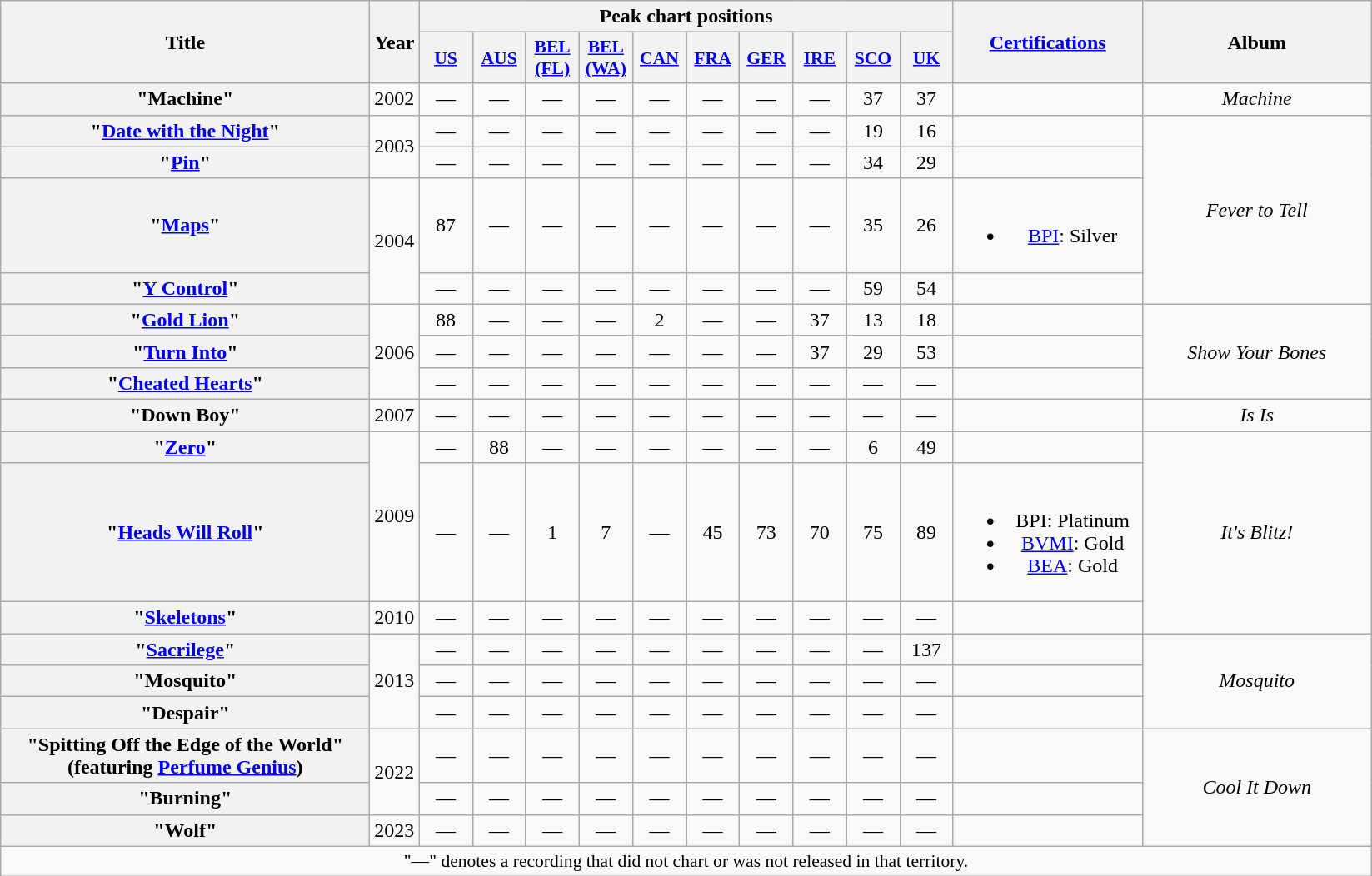<table class="wikitable plainrowheaders" style="text-align:center;">
<tr>
<th scope="col" rowspan="2" style="width:18em;">Title</th>
<th scope="col" rowspan="2" style="width:1em;">Year</th>
<th scope="col" colspan="10">Peak chart positions</th>
<th scope="col" rowspan="2" style="width:9em;"><a href='#'>Certifications</a></th>
<th scope="col" rowspan="2" style="width:11em;">Album</th>
</tr>
<tr>
<th scope="col" style="width:2.5em;font-size:90%;"><a href='#'>US</a><br></th>
<th scope="col" style="width:2.5em;font-size:90%;"><a href='#'>AUS</a><br></th>
<th scope="col" style="width:2.5em;font-size:90%;"><a href='#'>BEL<br>(FL)</a><br></th>
<th scope="col" style="width:2.5em;font-size:90%;"><a href='#'>BEL<br>(WA)</a><br></th>
<th scope="col" style="width:2.5em;font-size:90%;"><a href='#'>CAN</a><br></th>
<th scope="col" style="width:2.5em;font-size:90%;"><a href='#'>FRA</a><br></th>
<th scope="col" style="width:2.5em;font-size:90%;"><a href='#'>GER</a><br></th>
<th scope="col" style="width:2.5em;font-size:90%;"><a href='#'>IRE</a><br></th>
<th scope="col" style="width:2.5em;font-size:90%;"><a href='#'>SCO</a><br></th>
<th scope="col" style="width:2.5em;font-size:90%;"><a href='#'>UK</a><br></th>
</tr>
<tr>
<th scope="row">"Machine"</th>
<td>2002</td>
<td>—</td>
<td>—</td>
<td>—</td>
<td>—</td>
<td>—</td>
<td>—</td>
<td>—</td>
<td>—</td>
<td>37</td>
<td>37</td>
<td></td>
<td><em>Machine</em></td>
</tr>
<tr>
<th scope="row">"<a href='#'>Date with the Night</a>"</th>
<td rowspan="2">2003</td>
<td>—</td>
<td>—</td>
<td>—</td>
<td>—</td>
<td>—</td>
<td>—</td>
<td>—</td>
<td>—</td>
<td>19</td>
<td>16</td>
<td></td>
<td rowspan="4"><em>Fever to Tell</em></td>
</tr>
<tr>
<th scope="row">"<a href='#'>Pin</a>"</th>
<td>—</td>
<td>—</td>
<td>—</td>
<td>—</td>
<td>—</td>
<td>—</td>
<td>—</td>
<td>—</td>
<td>34</td>
<td>29</td>
<td></td>
</tr>
<tr>
<th scope="row">"<a href='#'>Maps</a>"</th>
<td rowspan="2">2004</td>
<td>87</td>
<td>—</td>
<td>—</td>
<td>—</td>
<td>—</td>
<td>—</td>
<td>—</td>
<td>—</td>
<td>35</td>
<td>26</td>
<td><br><ul><li><a href='#'>BPI</a>: Silver</li></ul></td>
</tr>
<tr>
<th scope="row">"<a href='#'>Y Control</a>"</th>
<td>—</td>
<td>—</td>
<td>—</td>
<td>—</td>
<td>—</td>
<td>—</td>
<td>—</td>
<td>—</td>
<td>59</td>
<td>54</td>
<td></td>
</tr>
<tr>
<th scope="row">"<a href='#'>Gold Lion</a>"</th>
<td rowspan="3">2006</td>
<td>88</td>
<td>—</td>
<td>—</td>
<td>—</td>
<td>2</td>
<td>—</td>
<td>—</td>
<td>37</td>
<td>13</td>
<td>18</td>
<td></td>
<td rowspan="3"><em>Show Your Bones</em></td>
</tr>
<tr>
<th scope="row">"<a href='#'>Turn Into</a>"</th>
<td>—</td>
<td>—</td>
<td>—</td>
<td>—</td>
<td>—</td>
<td>—</td>
<td>—</td>
<td>37</td>
<td>29</td>
<td>53</td>
<td></td>
</tr>
<tr>
<th scope="row">"<a href='#'>Cheated Hearts</a>"</th>
<td>—</td>
<td>—</td>
<td>—</td>
<td>—</td>
<td>—</td>
<td>—</td>
<td>—</td>
<td>—</td>
<td>—</td>
<td>—</td>
<td></td>
</tr>
<tr>
<th scope="row">"Down Boy"</th>
<td>2007</td>
<td>—</td>
<td>—</td>
<td>—</td>
<td>—</td>
<td>—</td>
<td>—</td>
<td>—</td>
<td>—</td>
<td>—</td>
<td>—</td>
<td></td>
<td><em>Is Is</em></td>
</tr>
<tr>
<th scope="row">"<a href='#'>Zero</a>"</th>
<td rowspan="2">2009</td>
<td>—</td>
<td>88</td>
<td>—</td>
<td>—</td>
<td>—</td>
<td>—</td>
<td>—</td>
<td>—</td>
<td>6</td>
<td>49</td>
<td></td>
<td rowspan="3"><em>It's Blitz!</em></td>
</tr>
<tr>
<th scope="row">"<a href='#'>Heads Will Roll</a>"</th>
<td>—</td>
<td>—</td>
<td>1</td>
<td>7</td>
<td>—</td>
<td>45</td>
<td>73</td>
<td>70</td>
<td>75</td>
<td>89</td>
<td><br><ul><li>BPI: Platinum</li><li><a href='#'>BVMI</a>: Gold</li><li><a href='#'>BEA</a>: Gold</li></ul></td>
</tr>
<tr>
<th scope="row">"<a href='#'>Skeletons</a>"</th>
<td>2010</td>
<td>—</td>
<td>—</td>
<td>—</td>
<td>—</td>
<td>—</td>
<td>—</td>
<td>—</td>
<td>—</td>
<td>—</td>
<td>—</td>
<td></td>
</tr>
<tr>
<th scope="row">"<a href='#'>Sacrilege</a>"</th>
<td rowspan="3">2013</td>
<td>—</td>
<td>—</td>
<td>—</td>
<td>—</td>
<td>—</td>
<td>—</td>
<td>—</td>
<td>—</td>
<td>—</td>
<td>137</td>
<td></td>
<td rowspan="3"><em>Mosquito</em></td>
</tr>
<tr>
<th scope="row">"Mosquito"</th>
<td>—</td>
<td>—</td>
<td>—</td>
<td>—</td>
<td>—</td>
<td>—</td>
<td>—</td>
<td>—</td>
<td>—</td>
<td>—</td>
<td></td>
</tr>
<tr>
<th scope="row">"Despair"</th>
<td>—</td>
<td>—</td>
<td>—</td>
<td>—</td>
<td>—</td>
<td>—</td>
<td>—</td>
<td>—</td>
<td>—</td>
<td>—</td>
<td></td>
</tr>
<tr>
<th scope="row">"Spitting Off the Edge of the World"<br><span>(featuring <a href='#'>Perfume Genius</a>)</span></th>
<td rowspan="2">2022</td>
<td>—</td>
<td>—</td>
<td>—</td>
<td>—</td>
<td>—</td>
<td>—</td>
<td>—</td>
<td>—</td>
<td>—</td>
<td>—</td>
<td></td>
<td rowspan="3"><em>Cool It Down</em></td>
</tr>
<tr>
<th scope="row">"Burning"</th>
<td>—</td>
<td>—</td>
<td>—</td>
<td>—</td>
<td>—</td>
<td>—</td>
<td>—</td>
<td>—</td>
<td>—</td>
<td>—</td>
<td></td>
</tr>
<tr>
<th scope="row">"Wolf"</th>
<td>2023</td>
<td>—</td>
<td>—</td>
<td>—</td>
<td>—</td>
<td>—</td>
<td>—</td>
<td>—</td>
<td>—</td>
<td>—</td>
<td>—</td>
<td></td>
</tr>
<tr>
<td colspan="14" style="font-size:90%">"—" denotes a recording that did not chart or was not released in that territory.</td>
</tr>
</table>
